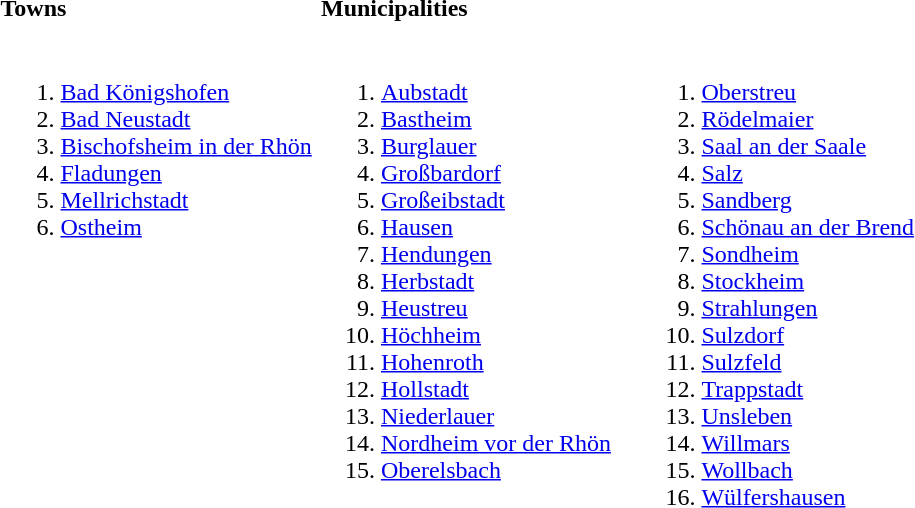<table>
<tr>
<th style="width:33%; text-align:left;">Towns</th>
<th style="width:33%; text-align:left;">Municipalities</th>
<th style="width:33%; text-align:left;"></th>
</tr>
<tr valign=top>
<td><br><ol><li><a href='#'>Bad Königshofen</a></li><li><a href='#'>Bad Neustadt</a></li><li><a href='#'>Bischofsheim in der Rhön</a></li><li><a href='#'>Fladungen</a></li><li><a href='#'>Mellrichstadt</a></li><li><a href='#'>Ostheim</a></li></ol></td>
<td><br><ol><li><a href='#'>Aubstadt</a></li><li><a href='#'>Bastheim</a></li><li><a href='#'>Burglauer</a></li><li><a href='#'>Großbardorf</a></li><li><a href='#'>Großeibstadt</a></li><li><a href='#'>Hausen</a></li><li><a href='#'>Hendungen</a></li><li><a href='#'>Herbstadt</a></li><li><a href='#'>Heustreu</a></li><li><a href='#'>Höchheim</a></li><li><a href='#'>Hohenroth</a></li><li><a href='#'>Hollstadt</a></li><li><a href='#'>Niederlauer</a></li><li><a href='#'>Nordheim vor der Rhön</a></li><li><a href='#'>Oberelsbach</a></li></ol></td>
<td><br><ol>
<li><a href='#'>Oberstreu</a>
<li><a href='#'>Rödelmaier</a>
<li><a href='#'>Saal an der Saale</a>
<li><a href='#'>Salz</a>
<li><a href='#'>Sandberg</a>
<li><a href='#'>Schönau an der Brend</a>
<li><a href='#'>Sondheim</a>
<li><a href='#'>Stockheim</a>
<li><a href='#'>Strahlungen</a>
<li><a href='#'>Sulzdorf</a>
<li><a href='#'>Sulzfeld</a>
<li><a href='#'>Trappstadt</a>
<li><a href='#'>Unsleben</a>
<li><a href='#'>Willmars</a>
<li><a href='#'>Wollbach</a>
<li><a href='#'>Wülfershausen</a>
</ol></td>
</tr>
</table>
